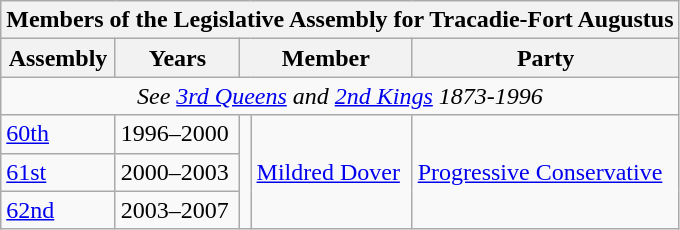<table class="wikitable" align=centre>
<tr>
<th colspan=5>Members of the Legislative Assembly for Tracadie-Fort Augustus</th>
</tr>
<tr>
<th>Assembly</th>
<th>Years</th>
<th colspan="2">Member</th>
<th>Party</th>
</tr>
<tr>
<td align="center" colspan=5><em>See <a href='#'>3rd Queens</a> and <a href='#'>2nd Kings</a> 1873-1996</em></td>
</tr>
<tr>
<td><a href='#'>60th</a></td>
<td>1996–2000</td>
<td rowspan=3 ></td>
<td rowspan=3><a href='#'>Mildred Dover</a></td>
<td rowspan=3><a href='#'>Progressive Conservative</a></td>
</tr>
<tr>
<td><a href='#'>61st</a></td>
<td>2000–2003</td>
</tr>
<tr>
<td><a href='#'>62nd</a></td>
<td>2003–2007</td>
</tr>
</table>
